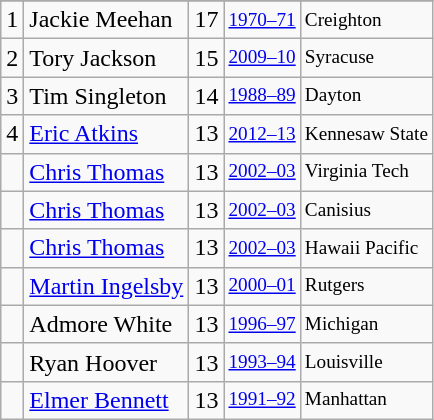<table class="wikitable">
<tr>
</tr>
<tr>
<td>1</td>
<td>Jackie Meehan</td>
<td>17</td>
<td style="font-size:80%;"><a href='#'>1970–71</a></td>
<td style="font-size:80%;">Creighton</td>
</tr>
<tr>
<td>2</td>
<td>Tory Jackson</td>
<td>15</td>
<td style="font-size:80%;"><a href='#'>2009–10</a></td>
<td style="font-size:80%;">Syracuse</td>
</tr>
<tr>
<td>3</td>
<td>Tim Singleton</td>
<td>14</td>
<td style="font-size:80%;"><a href='#'>1988–89</a></td>
<td style="font-size:80%;">Dayton</td>
</tr>
<tr>
<td>4</td>
<td><a href='#'>Eric Atkins</a></td>
<td>13</td>
<td style="font-size:80%;"><a href='#'>2012–13</a></td>
<td style="font-size:80%;">Kennesaw State</td>
</tr>
<tr>
<td></td>
<td><a href='#'>Chris Thomas</a></td>
<td>13</td>
<td style="font-size:80%;"><a href='#'>2002–03</a></td>
<td style="font-size:80%;">Virginia Tech</td>
</tr>
<tr>
<td></td>
<td><a href='#'>Chris Thomas</a></td>
<td>13</td>
<td style="font-size:80%;"><a href='#'>2002–03</a></td>
<td style="font-size:80%;">Canisius</td>
</tr>
<tr>
<td></td>
<td><a href='#'>Chris Thomas</a></td>
<td>13</td>
<td style="font-size:80%;"><a href='#'>2002–03</a></td>
<td style="font-size:80%;">Hawaii Pacific</td>
</tr>
<tr>
<td></td>
<td><a href='#'>Martin Ingelsby</a></td>
<td>13</td>
<td style="font-size:80%;"><a href='#'>2000–01</a></td>
<td style="font-size:80%;">Rutgers</td>
</tr>
<tr>
<td></td>
<td>Admore White</td>
<td>13</td>
<td style="font-size:80%;"><a href='#'>1996–97</a></td>
<td style="font-size:80%;">Michigan</td>
</tr>
<tr>
<td></td>
<td>Ryan Hoover</td>
<td>13</td>
<td style="font-size:80%;"><a href='#'>1993–94</a></td>
<td style="font-size:80%;">Louisville</td>
</tr>
<tr>
<td></td>
<td><a href='#'>Elmer Bennett</a></td>
<td>13</td>
<td style="font-size:80%;"><a href='#'>1991–92</a></td>
<td style="font-size:80%;">Manhattan</td>
</tr>
</table>
